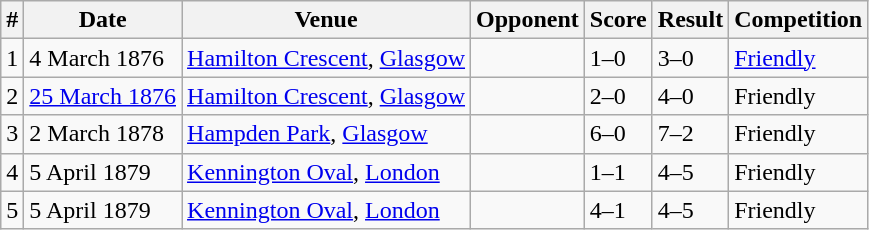<table class="wikitable">
<tr>
<th>#</th>
<th>Date</th>
<th>Venue</th>
<th>Opponent</th>
<th>Score</th>
<th>Result</th>
<th>Competition</th>
</tr>
<tr>
<td>1</td>
<td>4 March 1876</td>
<td><a href='#'>Hamilton Crescent</a>, <a href='#'>Glasgow</a></td>
<td></td>
<td>1–0</td>
<td>3–0</td>
<td><a href='#'>Friendly</a></td>
</tr>
<tr>
<td>2</td>
<td><a href='#'>25 March 1876</a></td>
<td><a href='#'>Hamilton Crescent</a>, <a href='#'>Glasgow</a></td>
<td></td>
<td>2–0</td>
<td>4–0</td>
<td>Friendly</td>
</tr>
<tr>
<td>3</td>
<td>2 March 1878</td>
<td><a href='#'>Hampden Park</a>, <a href='#'>Glasgow</a></td>
<td></td>
<td>6–0</td>
<td>7–2</td>
<td>Friendly</td>
</tr>
<tr>
<td>4</td>
<td>5 April 1879</td>
<td><a href='#'>Kennington Oval</a>, <a href='#'>London</a></td>
<td></td>
<td>1–1</td>
<td>4–5</td>
<td>Friendly</td>
</tr>
<tr>
<td>5</td>
<td>5 April 1879</td>
<td><a href='#'>Kennington Oval</a>, <a href='#'>London</a></td>
<td></td>
<td>4–1</td>
<td>4–5</td>
<td>Friendly</td>
</tr>
</table>
